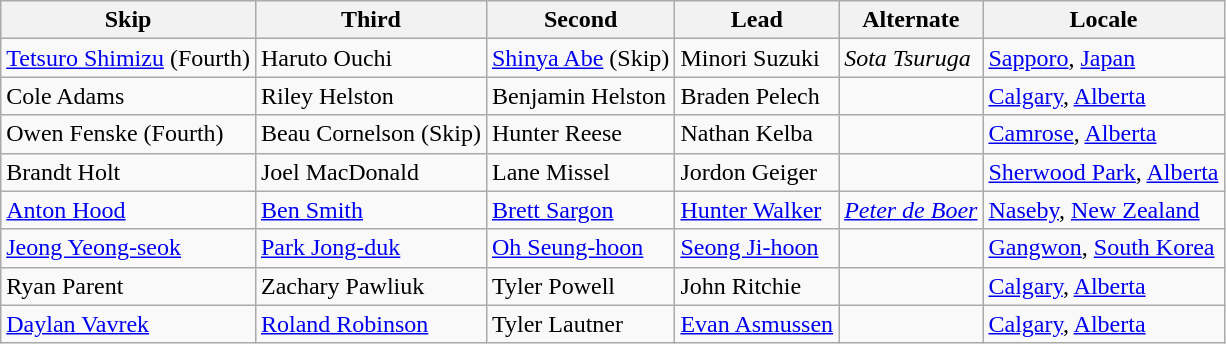<table class=wikitable>
<tr>
<th scope="col">Skip</th>
<th scope="col">Third</th>
<th scope="col">Second</th>
<th scope="col">Lead</th>
<th scope="col">Alternate</th>
<th scope="col">Locale</th>
</tr>
<tr>
<td><a href='#'>Tetsuro Shimizu</a> (Fourth)</td>
<td>Haruto Ouchi</td>
<td><a href='#'>Shinya Abe</a> (Skip)</td>
<td>Minori Suzuki</td>
<td><em>Sota Tsuruga</em></td>
<td> <a href='#'>Sapporo</a>, <a href='#'>Japan</a></td>
</tr>
<tr>
<td>Cole Adams</td>
<td>Riley Helston</td>
<td>Benjamin Helston</td>
<td>Braden Pelech</td>
<td></td>
<td> <a href='#'>Calgary</a>, <a href='#'>Alberta</a></td>
</tr>
<tr>
<td>Owen Fenske (Fourth)</td>
<td>Beau Cornelson (Skip)</td>
<td>Hunter Reese</td>
<td>Nathan Kelba</td>
<td></td>
<td> <a href='#'>Camrose</a>, <a href='#'>Alberta</a></td>
</tr>
<tr>
<td>Brandt Holt</td>
<td>Joel MacDonald</td>
<td>Lane Missel</td>
<td>Jordon Geiger</td>
<td></td>
<td> <a href='#'>Sherwood Park</a>, <a href='#'>Alberta</a></td>
</tr>
<tr>
<td><a href='#'>Anton Hood</a></td>
<td><a href='#'>Ben Smith</a></td>
<td><a href='#'>Brett Sargon</a></td>
<td><a href='#'>Hunter Walker</a></td>
<td><em><a href='#'>Peter de Boer</a></em></td>
<td> <a href='#'>Naseby</a>, <a href='#'>New Zealand</a></td>
</tr>
<tr>
<td><a href='#'>Jeong Yeong-seok</a></td>
<td><a href='#'>Park Jong-duk</a></td>
<td><a href='#'>Oh Seung-hoon</a></td>
<td><a href='#'>Seong Ji-hoon</a></td>
<td></td>
<td> <a href='#'>Gangwon</a>, <a href='#'>South Korea</a></td>
</tr>
<tr>
<td>Ryan Parent</td>
<td>Zachary Pawliuk</td>
<td>Tyler Powell</td>
<td>John Ritchie</td>
<td></td>
<td> <a href='#'>Calgary</a>, <a href='#'>Alberta</a></td>
</tr>
<tr>
<td><a href='#'>Daylan Vavrek</a></td>
<td><a href='#'>Roland Robinson</a></td>
<td>Tyler Lautner</td>
<td><a href='#'>Evan Asmussen</a></td>
<td></td>
<td> <a href='#'>Calgary</a>, <a href='#'>Alberta</a></td>
</tr>
</table>
